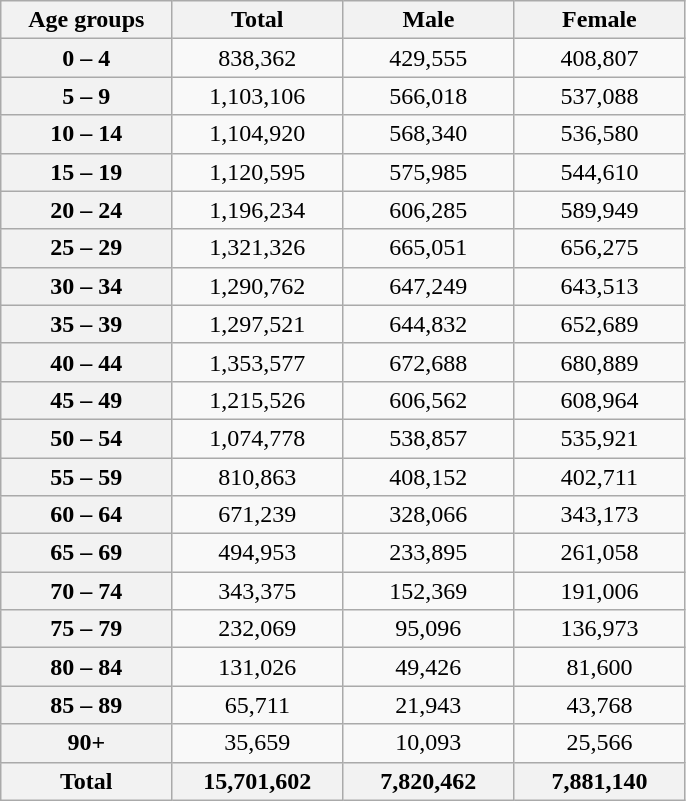<table class="wikitable">
<tr>
<th style="width:80pt;">Age groups</th>
<th style="width:80pt;">Total</th>
<th style="width:80pt;">Male</th>
<th style="width:80pt;">Female</th>
</tr>
<tr>
<th style="width:80pt;">0 – 4</th>
<td style="text-align:center;">838,362</td>
<td style="text-align:center;">429,555</td>
<td style="text-align:center;">408,807</td>
</tr>
<tr>
<th style="width:80pt;">5 – 9</th>
<td style="text-align:center;">1,103,106</td>
<td style="text-align:center;">566,018</td>
<td style="text-align:center;">537,088</td>
</tr>
<tr>
<th style="width:80pt;">10 – 14</th>
<td style="text-align:center;">1,104,920</td>
<td style="text-align:center;">568,340</td>
<td style="text-align:center;">536,580</td>
</tr>
<tr>
<th style="width:80pt;">15 – 19</th>
<td style="text-align:center;">1,120,595</td>
<td style="text-align:center;">575,985</td>
<td style="text-align:center;">544,610</td>
</tr>
<tr>
<th style="width:80pt;">20 – 24</th>
<td style="text-align:center;">1,196,234</td>
<td style="text-align:center;">606,285</td>
<td style="text-align:center;">589,949</td>
</tr>
<tr>
<th style="width:80pt;">25 – 29</th>
<td style="text-align:center;">1,321,326</td>
<td style="text-align:center;">665,051</td>
<td style="text-align:center;">656,275</td>
</tr>
<tr>
<th style="width:80pt;">30 – 34</th>
<td style="text-align:center;">1,290,762</td>
<td style="text-align:center;">647,249</td>
<td style="text-align:center;">643,513</td>
</tr>
<tr>
<th style="width:80pt;">35 – 39</th>
<td style="text-align:center;">1,297,521</td>
<td style="text-align:center;">644,832</td>
<td style="text-align:center;">652,689</td>
</tr>
<tr>
<th style="width:80pt;">40 – 44</th>
<td style="text-align:center;">1,353,577</td>
<td style="text-align:center;">672,688</td>
<td style="text-align:center;">680,889</td>
</tr>
<tr>
<th style="width:80pt;">45 – 49</th>
<td style="text-align:center;">1,215,526</td>
<td style="text-align:center;">606,562</td>
<td style="text-align:center;">608,964</td>
</tr>
<tr>
<th style="width:80pt;">50 – 54</th>
<td style="text-align:center;">1,074,778</td>
<td style="text-align:center;">538,857</td>
<td style="text-align:center;">535,921</td>
</tr>
<tr>
<th style="width:80pt;">55 – 59</th>
<td style="text-align:center;">810,863</td>
<td style="text-align:center;">408,152</td>
<td style="text-align:center;">402,711</td>
</tr>
<tr>
<th style="width:80pt;">60 – 64</th>
<td style="text-align:center;">671,239</td>
<td style="text-align:center;">328,066</td>
<td style="text-align:center;">343,173</td>
</tr>
<tr>
<th style="width:80pt;">65 – 69</th>
<td style="text-align:center;">494,953</td>
<td style="text-align:center;">233,895</td>
<td style="text-align:center;">261,058</td>
</tr>
<tr>
<th style="width:80pt;">70 – 74</th>
<td style="text-align:center;">343,375</td>
<td style="text-align:center;">152,369</td>
<td style="text-align:center;">191,006</td>
</tr>
<tr>
<th style="width:80pt;">75 – 79</th>
<td style="text-align:center;">232,069</td>
<td style="text-align:center;">95,096</td>
<td style="text-align:center;">136,973</td>
</tr>
<tr>
<th style="width:80pt;">80 – 84</th>
<td style="text-align:center;">131,026</td>
<td style="text-align:center;">49,426</td>
<td style="text-align:center;">81,600</td>
</tr>
<tr>
<th style="width:80pt;">85 – 89</th>
<td style="text-align:center;">65,711</td>
<td style="text-align:center;">21,943</td>
<td style="text-align:center;">43,768</td>
</tr>
<tr>
<th style="width:80pt;">90+</th>
<td style="text-align:center;">35,659</td>
<td style="text-align:center;">10,093</td>
<td style="text-align:center;">25,566</td>
</tr>
<tr>
<th>Total</th>
<th>15,701,602</th>
<th>7,820,462</th>
<th>7,881,140</th>
</tr>
</table>
